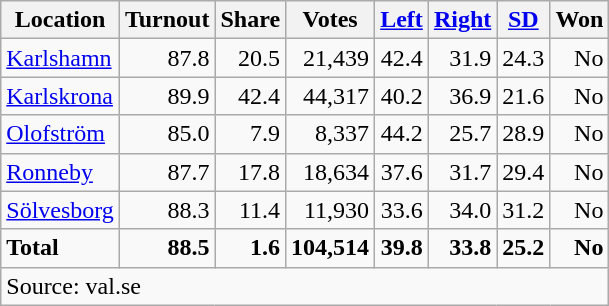<table class="wikitable sortable" style=text-align:right>
<tr>
<th>Location</th>
<th>Turnout</th>
<th>Share</th>
<th>Votes</th>
<th><a href='#'>Left</a></th>
<th><a href='#'>Right</a></th>
<th><a href='#'>SD</a></th>
<th>Won</th>
</tr>
<tr>
<td align=left><a href='#'>Karlshamn</a></td>
<td>87.8</td>
<td>20.5</td>
<td>21,439</td>
<td>42.4</td>
<td>31.9</td>
<td>24.3</td>
<td>No</td>
</tr>
<tr>
<td align=left><a href='#'>Karlskrona</a></td>
<td>89.9</td>
<td>42.4</td>
<td>44,317</td>
<td>40.2</td>
<td>36.9</td>
<td>21.6</td>
<td>No</td>
</tr>
<tr>
<td align=left><a href='#'>Olofström</a></td>
<td>85.0</td>
<td>7.9</td>
<td>8,337</td>
<td>44.2</td>
<td>25.7</td>
<td>28.9</td>
<td>No</td>
</tr>
<tr>
<td align=left><a href='#'>Ronneby</a></td>
<td>87.7</td>
<td>17.8</td>
<td>18,634</td>
<td>37.6</td>
<td>31.7</td>
<td>29.4</td>
<td>No</td>
</tr>
<tr>
<td align=left><a href='#'>Sölvesborg</a></td>
<td>88.3</td>
<td>11.4</td>
<td>11,930</td>
<td>33.6</td>
<td>34.0</td>
<td>31.2</td>
<td>No</td>
</tr>
<tr>
<td align=left><strong>Total</strong></td>
<td><strong>88.5</strong></td>
<td><strong>1.6</strong></td>
<td><strong>104,514</strong></td>
<td><strong>39.8</strong></td>
<td><strong>33.8</strong></td>
<td><strong>25.2</strong></td>
<td><strong>No</strong></td>
</tr>
<tr>
<td align=left colspan=8>Source: val.se</td>
</tr>
</table>
